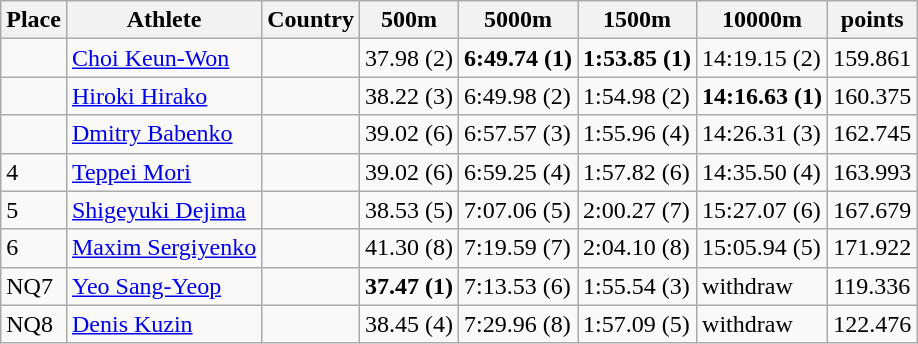<table class="wikitable">
<tr>
<th>Place</th>
<th>Athlete</th>
<th>Country</th>
<th>500m</th>
<th>5000m</th>
<th>1500m</th>
<th>10000m</th>
<th>points</th>
</tr>
<tr>
<td></td>
<td><a href='#'>Choi Keun-Won</a></td>
<td></td>
<td>37.98 (2)</td>
<td><strong>6:49.74 (1)</strong></td>
<td><strong>1:53.85 (1)</strong></td>
<td>14:19.15 (2)</td>
<td>159.861</td>
</tr>
<tr>
<td></td>
<td><a href='#'>Hiroki Hirako</a></td>
<td></td>
<td>38.22 (3)</td>
<td>6:49.98 (2)</td>
<td>1:54.98 (2)</td>
<td><strong>14:16.63 (1)</strong></td>
<td>160.375</td>
</tr>
<tr>
<td></td>
<td><a href='#'>Dmitry Babenko</a></td>
<td></td>
<td>39.02 (6)</td>
<td>6:57.57 (3)</td>
<td>1:55.96 (4)</td>
<td>14:26.31 (3)</td>
<td>162.745</td>
</tr>
<tr>
<td>4</td>
<td><a href='#'>Teppei Mori</a></td>
<td></td>
<td>39.02 (6)</td>
<td>6:59.25 (4)</td>
<td>1:57.82 (6)</td>
<td>14:35.50 (4)</td>
<td>163.993</td>
</tr>
<tr>
<td>5</td>
<td><a href='#'>Shigeyuki Dejima</a></td>
<td></td>
<td>38.53 (5)</td>
<td>7:07.06 (5)</td>
<td>2:00.27 (7)</td>
<td>15:27.07 (6)</td>
<td>167.679</td>
</tr>
<tr>
<td>6</td>
<td><a href='#'>Maxim Sergiyenko</a></td>
<td></td>
<td>41.30 (8)</td>
<td>7:19.59 (7)</td>
<td>2:04.10 (8)</td>
<td>15:05.94 (5)</td>
<td>171.922</td>
</tr>
<tr>
<td>NQ7</td>
<td><a href='#'>Yeo Sang-Yeop</a></td>
<td></td>
<td><strong>37.47 (1)</strong></td>
<td>7:13.53 (6)</td>
<td>1:55.54 (3)</td>
<td>withdraw</td>
<td>119.336</td>
</tr>
<tr>
<td>NQ8</td>
<td><a href='#'>Denis Kuzin</a></td>
<td></td>
<td>38.45 (4)</td>
<td>7:29.96 (8)</td>
<td>1:57.09 (5)</td>
<td>withdraw</td>
<td>122.476</td>
</tr>
</table>
